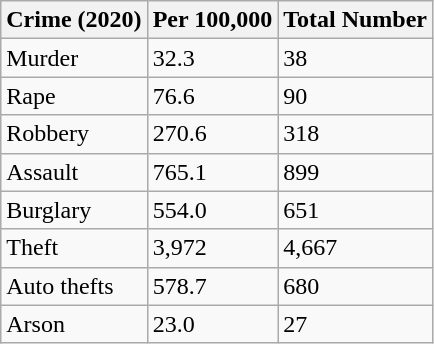<table class="wikitable">
<tr>
<th>Crime (2020)</th>
<th>Per 100,000</th>
<th>Total Number</th>
</tr>
<tr>
<td>Murder</td>
<td>32.3</td>
<td>38</td>
</tr>
<tr>
<td>Rape</td>
<td>76.6</td>
<td>90</td>
</tr>
<tr>
<td>Robbery</td>
<td>270.6</td>
<td>318</td>
</tr>
<tr>
<td>Assault</td>
<td>765.1</td>
<td>899</td>
</tr>
<tr>
<td>Burglary</td>
<td>554.0</td>
<td>651</td>
</tr>
<tr>
<td>Theft</td>
<td>3,972</td>
<td>4,667</td>
</tr>
<tr>
<td>Auto thefts</td>
<td>578.7</td>
<td>680</td>
</tr>
<tr>
<td>Arson</td>
<td>23.0</td>
<td>27</td>
</tr>
</table>
